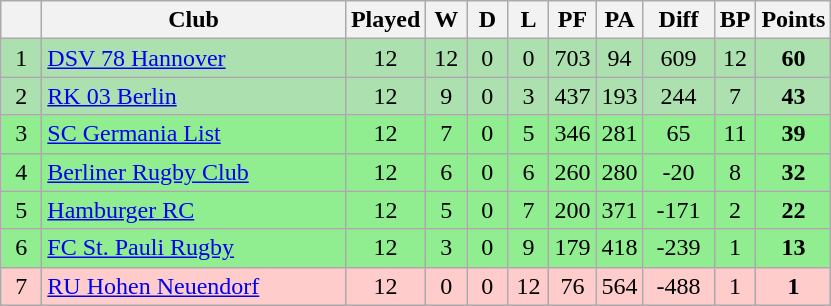<table class="wikitable" style="text-align: center;">
<tr>
<th bgcolor="#efefef" width="20"></th>
<th bgcolor="#efefef" width="195">Club</th>
<th bgcolor="#efefef" width="20">Played</th>
<th bgcolor="#efefef" width="20">W</th>
<th bgcolor="#efefef" width="20">D</th>
<th bgcolor="#efefef" width="20">L</th>
<th bgcolor="#efefef" width="20">PF</th>
<th bgcolor="#efefef" width="20">PA</th>
<th bgcolor="#efefef" width="40">Diff</th>
<th bgcolor="#efefef" width="20">BP</th>
<th bgcolor="#efefef" width="20">Points</th>
</tr>
<tr bgcolor=#ACE1AF align=center>
<td>1</td>
<td align=left><a href='#'>DSV 78 Hannover</a></td>
<td>12</td>
<td>12</td>
<td>0</td>
<td>0</td>
<td>703</td>
<td>94</td>
<td>609</td>
<td>12</td>
<td><strong>60</strong></td>
</tr>
<tr bgcolor=#ACE1AF align=center>
<td>2</td>
<td align=left><a href='#'>RK 03 Berlin</a></td>
<td>12</td>
<td>9</td>
<td>0</td>
<td>3</td>
<td>437</td>
<td>193</td>
<td>244</td>
<td>7</td>
<td><strong>43</strong></td>
</tr>
<tr bgcolor="lightgreen" align=center>
<td>3</td>
<td align=left><a href='#'>SC Germania List</a></td>
<td>12</td>
<td>7</td>
<td>0</td>
<td>5</td>
<td>346</td>
<td>281</td>
<td>65</td>
<td>11</td>
<td><strong>39</strong></td>
</tr>
<tr bgcolor="lightgreen" align=center>
<td>4</td>
<td align=left><a href='#'>Berliner Rugby Club</a></td>
<td>12</td>
<td>6</td>
<td>0</td>
<td>6</td>
<td>260</td>
<td>280</td>
<td>-20</td>
<td>8</td>
<td><strong>32</strong></td>
</tr>
<tr bgcolor="lightgreen" align=center>
<td>5</td>
<td align=left><a href='#'>Hamburger RC</a></td>
<td>12</td>
<td>5</td>
<td>0</td>
<td>7</td>
<td>200</td>
<td>371</td>
<td>-171</td>
<td>2</td>
<td><strong>22</strong></td>
</tr>
<tr bgcolor="lightgreen" align=center>
<td>6</td>
<td align=left><a href='#'>FC St. Pauli Rugby</a></td>
<td>12</td>
<td>3</td>
<td>0</td>
<td>9</td>
<td>179</td>
<td>418</td>
<td>-239</td>
<td>1</td>
<td><strong>13</strong></td>
</tr>
<tr bgcolor=#ffcccc align=center>
<td>7</td>
<td align=left><a href='#'>RU Hohen Neuendorf</a></td>
<td>12</td>
<td>0</td>
<td>0</td>
<td>12</td>
<td>76</td>
<td>564</td>
<td>-488</td>
<td>1</td>
<td><strong>1</strong></td>
</tr>
</table>
